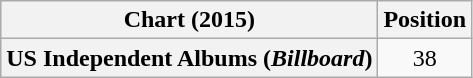<table class="wikitable plainrowheaders" style="text-align:center">
<tr>
<th scope="col">Chart (2015)</th>
<th scope="col">Position</th>
</tr>
<tr>
<th scope="row">US Independent Albums (<em>Billboard</em>)</th>
<td>38</td>
</tr>
</table>
